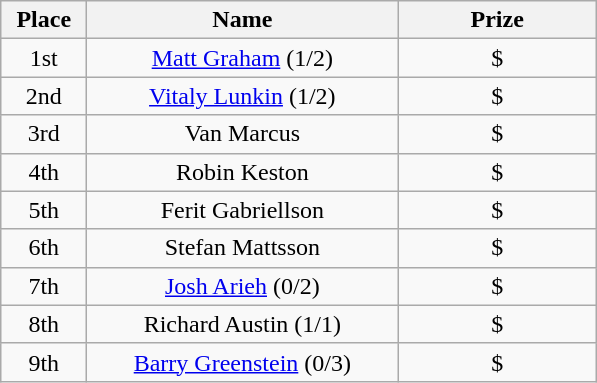<table class="wikitable">
<tr>
<th width="50">Place</th>
<th width="200">Name</th>
<th width="125">Prize</th>
</tr>
<tr>
<td align = "center">1st</td>
<td align = "center"><a href='#'>Matt Graham</a> (1/2)</td>
<td align = "center">$</td>
</tr>
<tr>
<td align = "center">2nd</td>
<td align = "center"><a href='#'>Vitaly Lunkin</a> (1/2)</td>
<td align = "center">$</td>
</tr>
<tr>
<td align = "center">3rd</td>
<td align = "center">Van Marcus</td>
<td align = "center">$</td>
</tr>
<tr>
<td align = "center">4th</td>
<td align = "center">Robin Keston</td>
<td align = "center">$</td>
</tr>
<tr>
<td align = "center">5th</td>
<td align = "center">Ferit Gabriellson</td>
<td align = "center">$</td>
</tr>
<tr>
<td align = "center">6th</td>
<td align = "center">Stefan Mattsson</td>
<td align = "center">$</td>
</tr>
<tr>
<td align = "center">7th</td>
<td align = "center"><a href='#'>Josh Arieh</a> (0/2)</td>
<td align = "center">$</td>
</tr>
<tr>
<td align = "center">8th</td>
<td align = "center">Richard Austin (1/1)</td>
<td align = "center">$</td>
</tr>
<tr>
<td align = "center">9th</td>
<td align = "center"><a href='#'>Barry Greenstein</a> (0/3)</td>
<td align = "center">$</td>
</tr>
</table>
